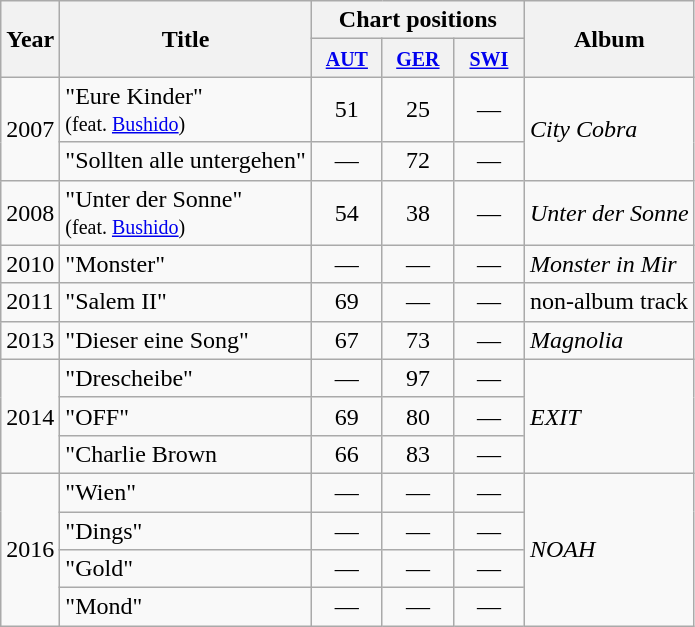<table class="wikitable">
<tr>
<th rowspan="2">Year</th>
<th rowspan="2">Title</th>
<th colspan="3">Chart positions</th>
<th rowspan="2">Album</th>
</tr>
<tr>
<th style="width:40px;"><small><a href='#'>AUT</a></small></th>
<th style="width:40px;"><small><a href='#'>GER</a></small></th>
<th style="width:40px;"><small><a href='#'>SWI</a></small></th>
</tr>
<tr>
<td rowspan="2">2007</td>
<td>"Eure Kinder" <br><small>(feat. <a href='#'>Bushido</a>)</small></td>
<td style="text-align:center;">51</td>
<td style="text-align:center;">25</td>
<td style="text-align:center;">—</td>
<td rowspan="2"><em>City Cobra</em></td>
</tr>
<tr>
<td>"Sollten alle untergehen"</td>
<td style="text-align:center;">—</td>
<td style="text-align:center;">72</td>
<td style="text-align:center;">—</td>
</tr>
<tr>
<td>2008</td>
<td>"Unter der Sonne" <br><small>(feat. <a href='#'>Bushido</a>)</small></td>
<td style="text-align:center;">54</td>
<td style="text-align:center;">38</td>
<td style="text-align:center;">—</td>
<td><em>Unter der Sonne</em></td>
</tr>
<tr>
<td>2010</td>
<td>"Monster"</td>
<td style="text-align:center;">—</td>
<td style="text-align:center;">—</td>
<td style="text-align:center;">—</td>
<td><em>Monster in Mir</em></td>
</tr>
<tr>
<td>2011</td>
<td>"Salem II"</td>
<td style="text-align:center;">69</td>
<td style="text-align:center;">—</td>
<td style="text-align:center;">—</td>
<td>non-album track</td>
</tr>
<tr>
<td>2013</td>
<td>"Dieser eine Song"</td>
<td style="text-align:center;">67</td>
<td style="text-align:center;">73</td>
<td style="text-align:center;">—</td>
<td><em>Magnolia</em></td>
</tr>
<tr>
<td rowspan="3">2014</td>
<td>"Drescheibe"</td>
<td style="text-align:center;">—</td>
<td style="text-align:center;">97</td>
<td style="text-align:center;">—</td>
<td rowspan="3"><em>EXIT</em></td>
</tr>
<tr>
<td>"OFF"</td>
<td style="text-align:center;">69</td>
<td style="text-align:center;">80</td>
<td style="text-align:center;">—</td>
</tr>
<tr>
<td>"Charlie Brown</td>
<td style="text-align:center;">66</td>
<td style="text-align:center;">83</td>
<td style="text-align:center;">—</td>
</tr>
<tr>
<td rowspan="4">2016</td>
<td>"Wien"</td>
<td style="text-align:center;">—</td>
<td style="text-align:center;">—</td>
<td style="text-align:center;">—</td>
<td rowspan="4"><em>NOAH</em></td>
</tr>
<tr>
<td>"Dings"</td>
<td style="text-align:center;">—</td>
<td style="text-align:center;">—</td>
<td style="text-align:center;">—</td>
</tr>
<tr>
<td>"Gold"</td>
<td style="text-align:center;">—</td>
<td style="text-align:center;">—</td>
<td style="text-align:center;">—</td>
</tr>
<tr>
<td>"Mond"</td>
<td style="text-align:center;">—</td>
<td style="text-align:center;">—</td>
<td style="text-align:center;">—</td>
</tr>
</table>
